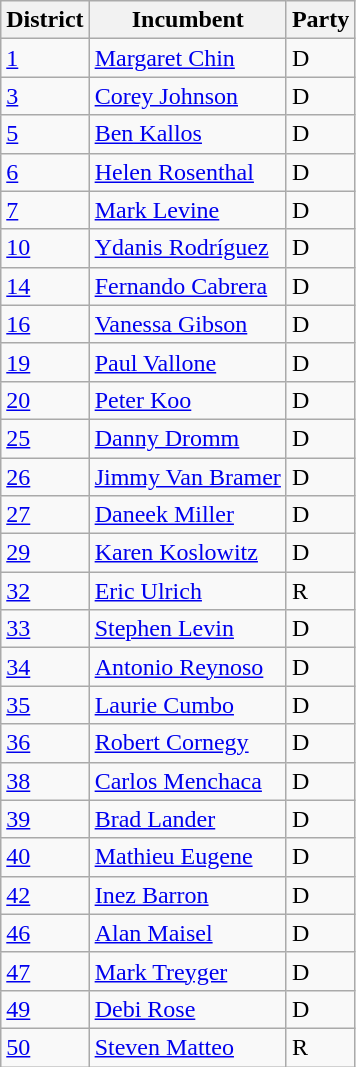<table class="wikitable">
<tr>
<th>District</th>
<th>Incumbent</th>
<th>Party</th>
</tr>
<tr>
<td><a href='#'>1</a></td>
<td><a href='#'>Margaret Chin</a></td>
<td>D</td>
</tr>
<tr>
<td><a href='#'>3</a></td>
<td><a href='#'>Corey Johnson</a></td>
<td>D</td>
</tr>
<tr>
<td><a href='#'>5</a></td>
<td><a href='#'>Ben Kallos</a></td>
<td>D</td>
</tr>
<tr>
<td><a href='#'>6</a></td>
<td><a href='#'>Helen Rosenthal</a></td>
<td>D</td>
</tr>
<tr>
<td><a href='#'>7</a></td>
<td><a href='#'>Mark Levine</a></td>
<td>D</td>
</tr>
<tr>
<td><a href='#'>10</a></td>
<td><a href='#'>Ydanis Rodríguez</a></td>
<td>D</td>
</tr>
<tr>
<td><a href='#'>14</a></td>
<td><a href='#'>Fernando Cabrera</a></td>
<td>D</td>
</tr>
<tr>
<td><a href='#'>16</a></td>
<td><a href='#'>Vanessa Gibson</a></td>
<td>D</td>
</tr>
<tr>
<td><a href='#'>19</a></td>
<td><a href='#'>Paul Vallone</a></td>
<td>D</td>
</tr>
<tr>
<td><a href='#'>20</a></td>
<td><a href='#'>Peter Koo</a></td>
<td>D</td>
</tr>
<tr>
<td><a href='#'>25</a></td>
<td><a href='#'>Danny Dromm</a></td>
<td>D</td>
</tr>
<tr>
<td><a href='#'>26</a></td>
<td><a href='#'>Jimmy Van Bramer</a></td>
<td>D</td>
</tr>
<tr>
<td><a href='#'>27</a></td>
<td><a href='#'>Daneek Miller</a></td>
<td>D</td>
</tr>
<tr>
<td><a href='#'>29</a></td>
<td><a href='#'>Karen Koslowitz</a></td>
<td>D</td>
</tr>
<tr>
<td><a href='#'>32</a></td>
<td><a href='#'>Eric Ulrich</a></td>
<td>R</td>
</tr>
<tr>
<td><a href='#'>33</a></td>
<td><a href='#'>Stephen Levin</a></td>
<td>D</td>
</tr>
<tr>
<td><a href='#'>34</a></td>
<td><a href='#'>Antonio Reynoso</a></td>
<td>D</td>
</tr>
<tr>
<td><a href='#'>35</a></td>
<td><a href='#'>Laurie Cumbo</a></td>
<td>D</td>
</tr>
<tr>
<td><a href='#'>36</a></td>
<td><a href='#'>Robert Cornegy</a></td>
<td>D</td>
</tr>
<tr>
<td><a href='#'>38</a></td>
<td><a href='#'>Carlos Menchaca</a></td>
<td>D</td>
</tr>
<tr>
<td><a href='#'>39</a></td>
<td><a href='#'>Brad Lander</a></td>
<td>D</td>
</tr>
<tr>
<td><a href='#'>40</a></td>
<td><a href='#'>Mathieu Eugene</a></td>
<td>D</td>
</tr>
<tr>
<td><a href='#'>42</a></td>
<td><a href='#'>Inez Barron</a></td>
<td>D</td>
</tr>
<tr>
<td><a href='#'>46</a></td>
<td><a href='#'>Alan Maisel</a></td>
<td>D</td>
</tr>
<tr>
<td><a href='#'>47</a></td>
<td><a href='#'>Mark Treyger</a></td>
<td>D</td>
</tr>
<tr>
<td><a href='#'>49</a></td>
<td><a href='#'>Debi Rose</a></td>
<td>D</td>
</tr>
<tr>
<td><a href='#'>50</a></td>
<td><a href='#'>Steven Matteo</a></td>
<td>R</td>
</tr>
</table>
